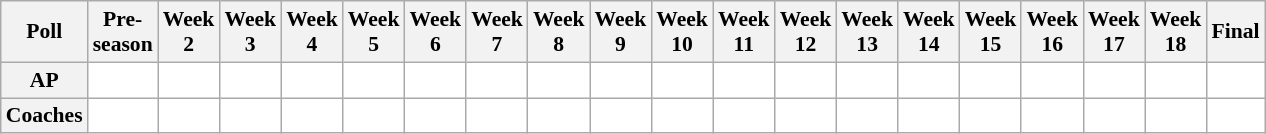<table class="wikitable" style="white-space:nowrap;font-size:90%">
<tr>
<th>Poll</th>
<th>Pre-<br>season</th>
<th>Week<br>2</th>
<th>Week<br>3</th>
<th>Week<br>4</th>
<th>Week<br>5</th>
<th>Week<br>6</th>
<th>Week<br>7</th>
<th>Week<br>8</th>
<th>Week<br>9</th>
<th>Week<br>10</th>
<th>Week<br>11</th>
<th>Week<br>12</th>
<th>Week<br>13</th>
<th>Week<br>14</th>
<th>Week<br>15</th>
<th>Week<br>16</th>
<th>Week<br>17</th>
<th>Week<br>18</th>
<th>Final</th>
</tr>
<tr style="text-align:center;">
<th>AP</th>
<td style="background:#FFF;"></td>
<td style="background:#FFF;"></td>
<td style="background:#FFF;"></td>
<td style="background:#FFF;"></td>
<td style="background:#FFF;"></td>
<td style="background:#FFF;"></td>
<td style="background:#FFF;"></td>
<td style="background:#FFF;"></td>
<td style="background:#FFF;"></td>
<td style="background:#FFF;"></td>
<td style="background:#FFF;"></td>
<td style="background:#FFF;"></td>
<td style="background:#FFF;"></td>
<td style="background:#FFF;"></td>
<td style="background:#FFF;"></td>
<td style="background:#FFF;"></td>
<td style="background:#FFF;"></td>
<td style="background:#FFF;"></td>
<td style="background:#FFF;"></td>
</tr>
<tr style="text-align:center;">
<th>Coaches</th>
<td style="background:#FFF;"></td>
<td style="background:#FFF;"></td>
<td style="background:#FFF;"></td>
<td style="background:#FFF;"></td>
<td style="background:#FFF;"></td>
<td style="background:#FFF;"></td>
<td style="background:#FFF;"></td>
<td style="background:#FFF;"></td>
<td style="background:#FFF;"></td>
<td style="background:#FFF;"></td>
<td style="background:#FFF;"></td>
<td style="background:#FFF;"></td>
<td style="background:#FFF;"></td>
<td style="background:#FFF;"></td>
<td style="background:#FFF;"></td>
<td style="background:#FFF;"></td>
<td style="background:#FFF;"></td>
<td style="background:#FFF;"></td>
<td style="background:#FFF;"></td>
</tr>
</table>
